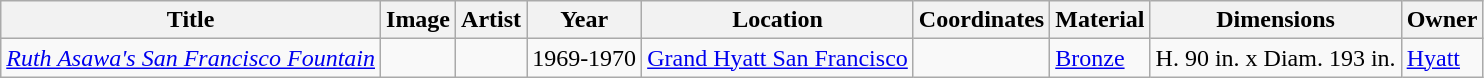<table class="wikitable sortable">
<tr>
<th>Title</th>
<th>Image</th>
<th>Artist</th>
<th>Year</th>
<th>Location</th>
<th>Coordinates</th>
<th>Material</th>
<th>Dimensions</th>
<th>Owner</th>
</tr>
<tr>
<td><em><a href='#'>Ruth Asawa's San Francisco Fountain</a></em></td>
<td></td>
<td></td>
<td>1969-1970</td>
<td><a href='#'>Grand Hyatt San Francisco</a></td>
<td></td>
<td><a href='#'>Bronze</a></td>
<td>H. 90 in. x Diam. 193 in.</td>
<td><a href='#'>Hyatt</a></td>
</tr>
</table>
